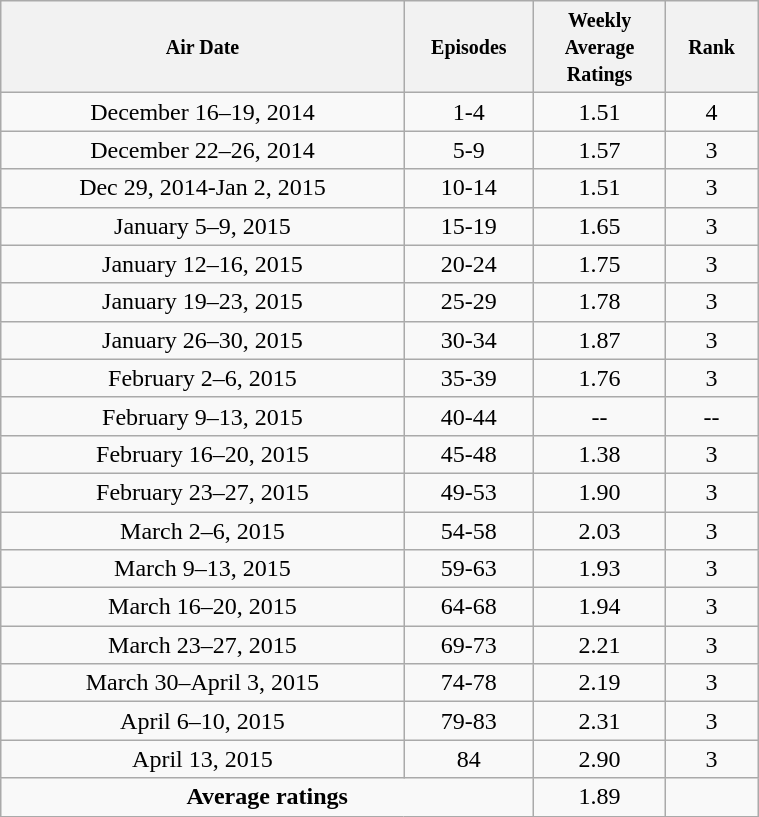<table class="wikitable" style="text-align:center;width:40%;">
<tr>
<th width="25%"><small>Air Date</small></th>
<th width="5%"><small>Episodes</small></th>
<th width="6%"><small>Weekly Average Ratings</small></th>
<th width="4%"><small>Rank</small></th>
</tr>
<tr>
<td>December 16–19, 2014</td>
<td>1-4</td>
<td>1.51</td>
<td>4</td>
</tr>
<tr>
<td>December 22–26, 2014</td>
<td>5-9</td>
<td>1.57</td>
<td>3</td>
</tr>
<tr>
<td>Dec 29, 2014-Jan 2, 2015</td>
<td>10-14</td>
<td>1.51</td>
<td>3</td>
</tr>
<tr>
<td>January 5–9, 2015</td>
<td>15-19</td>
<td>1.65</td>
<td>3</td>
</tr>
<tr>
<td>January 12–16, 2015</td>
<td>20-24</td>
<td>1.75</td>
<td>3</td>
</tr>
<tr>
<td>January 19–23, 2015</td>
<td>25-29</td>
<td>1.78</td>
<td>3</td>
</tr>
<tr>
<td>January 26–30, 2015</td>
<td>30-34</td>
<td>1.87</td>
<td>3</td>
</tr>
<tr>
<td>February 2–6, 2015</td>
<td>35-39</td>
<td>1.76</td>
<td>3</td>
</tr>
<tr>
<td>February 9–13, 2015</td>
<td>40-44</td>
<td>--</td>
<td>--</td>
</tr>
<tr>
<td>February 16–20, 2015</td>
<td>45-48</td>
<td>1.38</td>
<td>3</td>
</tr>
<tr>
<td>February 23–27, 2015</td>
<td>49-53</td>
<td>1.90</td>
<td>3</td>
</tr>
<tr>
<td>March 2–6, 2015</td>
<td>54-58</td>
<td>2.03</td>
<td>3</td>
</tr>
<tr>
<td>March 9–13, 2015</td>
<td>59-63</td>
<td>1.93</td>
<td>3</td>
</tr>
<tr>
<td>March 16–20, 2015</td>
<td>64-68</td>
<td>1.94</td>
<td>3</td>
</tr>
<tr>
<td>March 23–27, 2015</td>
<td>69-73</td>
<td>2.21</td>
<td>3</td>
</tr>
<tr>
<td>March 30–April 3, 2015</td>
<td>74-78</td>
<td>2.19</td>
<td>3</td>
</tr>
<tr>
<td>April 6–10, 2015</td>
<td>79-83</td>
<td>2.31</td>
<td>3</td>
</tr>
<tr>
<td>April 13, 2015</td>
<td>84</td>
<td>2.90</td>
<td>3</td>
</tr>
<tr>
<td colspan=2><strong>Average ratings</strong></td>
<td>1.89</td>
<td></td>
</tr>
</table>
